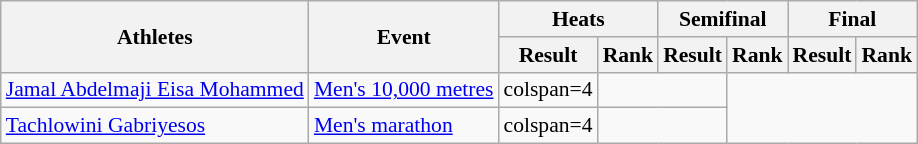<table class="wikitable" border="1" style="font-size:90%">
<tr>
<th rowspan="2">Athletes</th>
<th rowspan="2">Event</th>
<th colspan="2">Heats</th>
<th colspan="2">Semifinal</th>
<th colspan="2">Final</th>
</tr>
<tr>
<th>Result</th>
<th>Rank</th>
<th>Result</th>
<th>Rank</th>
<th>Result</th>
<th>Rank</th>
</tr>
<tr>
<td><a href='#'>Jamal Abdelmaji Eisa Mohammed</a></td>
<td><a href='#'>Men's 10,000 metres</a></td>
<td>colspan=4</td>
<td colspan=2></td>
</tr>
<tr>
<td><a href='#'>Tachlowini Gabriyesos</a></td>
<td><a href='#'>Men's marathon</a></td>
<td>colspan=4</td>
<td colspan=2></td>
</tr>
</table>
